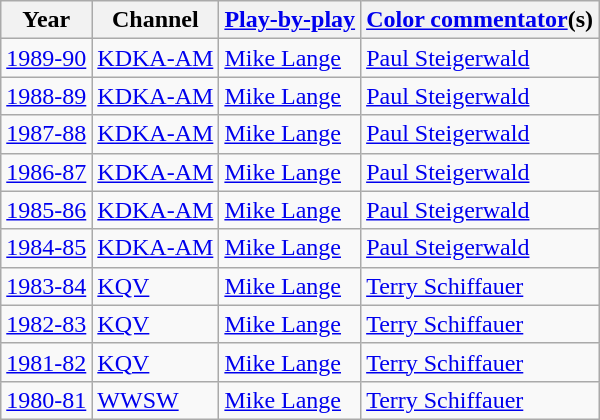<table class="wikitable">
<tr>
<th>Year</th>
<th>Channel</th>
<th><a href='#'>Play-by-play</a></th>
<th><a href='#'>Color commentator</a>(s)</th>
</tr>
<tr>
<td><a href='#'>1989-90</a></td>
<td><a href='#'>KDKA-AM</a></td>
<td><a href='#'>Mike Lange</a></td>
<td><a href='#'>Paul Steigerwald</a></td>
</tr>
<tr>
<td><a href='#'>1988-89</a></td>
<td><a href='#'>KDKA-AM</a></td>
<td><a href='#'>Mike Lange</a></td>
<td><a href='#'>Paul Steigerwald</a></td>
</tr>
<tr>
<td><a href='#'>1987-88</a></td>
<td><a href='#'>KDKA-AM</a></td>
<td><a href='#'>Mike Lange</a></td>
<td><a href='#'>Paul Steigerwald</a></td>
</tr>
<tr>
<td><a href='#'>1986-87</a></td>
<td><a href='#'>KDKA-AM</a></td>
<td><a href='#'>Mike Lange</a></td>
<td><a href='#'>Paul Steigerwald</a></td>
</tr>
<tr>
<td><a href='#'>1985-86</a></td>
<td><a href='#'>KDKA-AM</a></td>
<td><a href='#'>Mike Lange</a></td>
<td><a href='#'>Paul Steigerwald</a></td>
</tr>
<tr>
<td><a href='#'>1984-85</a></td>
<td><a href='#'>KDKA-AM</a></td>
<td><a href='#'>Mike Lange</a></td>
<td><a href='#'>Paul Steigerwald</a></td>
</tr>
<tr>
<td><a href='#'>1983-84</a></td>
<td><a href='#'>KQV</a></td>
<td><a href='#'>Mike Lange</a></td>
<td><a href='#'>Terry Schiffauer</a></td>
</tr>
<tr>
<td><a href='#'>1982-83</a></td>
<td><a href='#'>KQV</a></td>
<td><a href='#'>Mike Lange</a></td>
<td><a href='#'>Terry Schiffauer</a></td>
</tr>
<tr>
<td><a href='#'>1981-82</a></td>
<td><a href='#'>KQV</a></td>
<td><a href='#'>Mike Lange</a></td>
<td><a href='#'>Terry Schiffauer</a></td>
</tr>
<tr>
<td><a href='#'>1980-81</a></td>
<td><a href='#'>WWSW</a></td>
<td><a href='#'>Mike Lange</a></td>
<td><a href='#'>Terry Schiffauer</a></td>
</tr>
</table>
